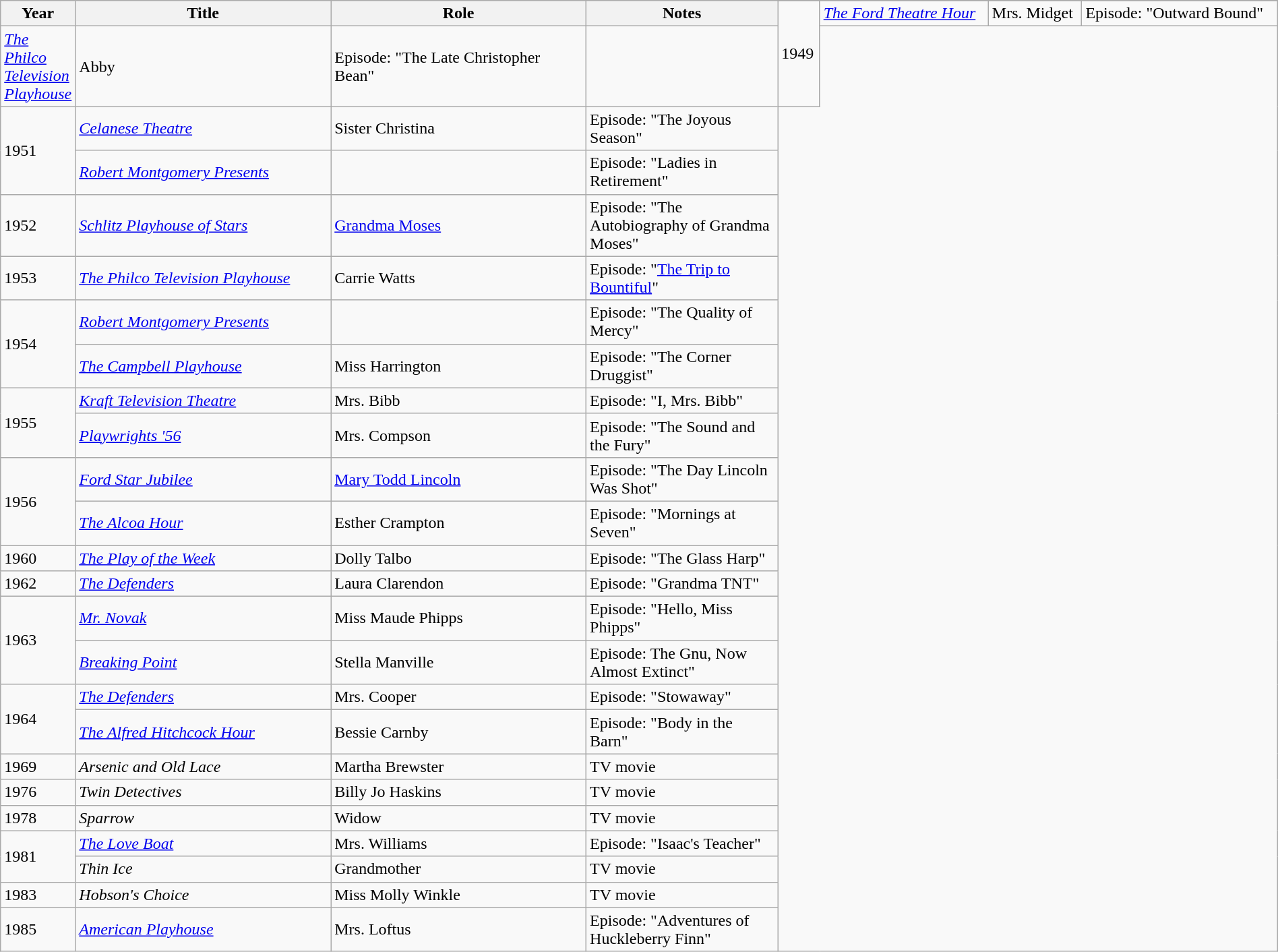<table class="wikitable sortable" style="width: 100%; margin-right: 0;">
<tr>
<th scope="col" width="4%" rowspan="2">Year</th>
<th scope="col" width="20%" rowspan="2">Title</th>
<th scope="col" width="20%" rowspan="2">Role</th>
<th scope="col" width="15%" rowspan="2">Notes</th>
</tr>
<tr>
<td rowspan=2>1949</td>
<td><em><a href='#'>The Ford Theatre Hour</a></em></td>
<td>Mrs. Midget</td>
<td>Episode: "Outward Bound"</td>
</tr>
<tr>
<td><em><a href='#'>The Philco Television Playhouse</a></em></td>
<td>Abby</td>
<td>Episode: "The Late Christopher Bean"</td>
</tr>
<tr>
<td rowspan=2>1951</td>
<td><em><a href='#'>Celanese Theatre</a></em></td>
<td>Sister Christina</td>
<td>Episode: "The Joyous Season"</td>
</tr>
<tr>
<td><em><a href='#'>Robert Montgomery Presents</a></em></td>
<td></td>
<td>Episode: "Ladies in Retirement"</td>
</tr>
<tr>
<td>1952</td>
<td><em><a href='#'>Schlitz Playhouse of Stars</a></em></td>
<td><a href='#'>Grandma Moses</a></td>
<td>Episode: "The Autobiography of Grandma Moses"</td>
</tr>
<tr>
<td>1953</td>
<td><em><a href='#'>The Philco Television Playhouse</a></em></td>
<td>Carrie Watts</td>
<td>Episode: "<a href='#'>The Trip to Bountiful</a>"</td>
</tr>
<tr>
<td rowspan=2>1954</td>
<td><em><a href='#'>Robert Montgomery Presents</a></em></td>
<td></td>
<td>Episode: "The Quality of Mercy"</td>
</tr>
<tr>
<td><em><a href='#'>The Campbell Playhouse</a></em></td>
<td>Miss Harrington</td>
<td>Episode: "The Corner Druggist"</td>
</tr>
<tr>
<td rowspan=2>1955</td>
<td><em><a href='#'>Kraft Television Theatre</a></em></td>
<td>Mrs. Bibb</td>
<td>Episode: "I, Mrs. Bibb"</td>
</tr>
<tr>
<td><em><a href='#'>Playwrights '56</a></em></td>
<td>Mrs. Compson</td>
<td>Episode: "The Sound and the Fury"</td>
</tr>
<tr>
<td rowspan=2>1956</td>
<td><em><a href='#'>Ford Star Jubilee</a></em></td>
<td><a href='#'>Mary Todd Lincoln</a></td>
<td>Episode: "The Day Lincoln Was Shot"</td>
</tr>
<tr>
<td><em><a href='#'>The Alcoa Hour</a></em></td>
<td>Esther Crampton</td>
<td>Episode: "Mornings at Seven"</td>
</tr>
<tr>
<td>1960</td>
<td><em><a href='#'>The Play of the Week</a></em></td>
<td>Dolly Talbo</td>
<td>Episode: "The Glass Harp"</td>
</tr>
<tr>
<td>1962</td>
<td><em><a href='#'>The Defenders</a></em></td>
<td>Laura Clarendon</td>
<td>Episode: "Grandma TNT"</td>
</tr>
<tr>
<td rowspan=2>1963</td>
<td><em><a href='#'>Mr. Novak</a></em></td>
<td>Miss Maude Phipps</td>
<td>Episode: "Hello, Miss Phipps"</td>
</tr>
<tr>
<td><em><a href='#'>Breaking Point</a></em></td>
<td>Stella Manville</td>
<td>Episode: The Gnu, Now Almost Extinct"</td>
</tr>
<tr>
<td rowspan=2>1964</td>
<td><em><a href='#'>The Defenders</a></em></td>
<td>Mrs. Cooper</td>
<td>Episode: "Stowaway"</td>
</tr>
<tr>
<td><em><a href='#'>The Alfred Hitchcock Hour</a></em></td>
<td>Bessie Carnby</td>
<td>Episode: "Body in the Barn"</td>
</tr>
<tr>
<td>1969</td>
<td><em>Arsenic and Old Lace</em></td>
<td>Martha Brewster</td>
<td>TV movie</td>
</tr>
<tr>
<td>1976</td>
<td><em>Twin Detectives</em></td>
<td>Billy Jo Haskins</td>
<td>TV movie</td>
</tr>
<tr>
<td>1978</td>
<td><em>Sparrow</em></td>
<td>Widow</td>
<td>TV movie</td>
</tr>
<tr>
<td rowspan=2>1981</td>
<td><em><a href='#'>The Love Boat</a></em></td>
<td>Mrs. Williams</td>
<td>Episode: "Isaac's Teacher"</td>
</tr>
<tr>
<td><em>Thin Ice</em></td>
<td>Grandmother</td>
<td>TV movie</td>
</tr>
<tr>
<td>1983</td>
<td><em>Hobson's Choice</em></td>
<td>Miss Molly Winkle</td>
<td>TV movie</td>
</tr>
<tr>
<td>1985</td>
<td><em><a href='#'>American Playhouse</a></em></td>
<td>Mrs. Loftus</td>
<td>Episode: "Adventures of Huckleberry Finn"</td>
</tr>
</table>
